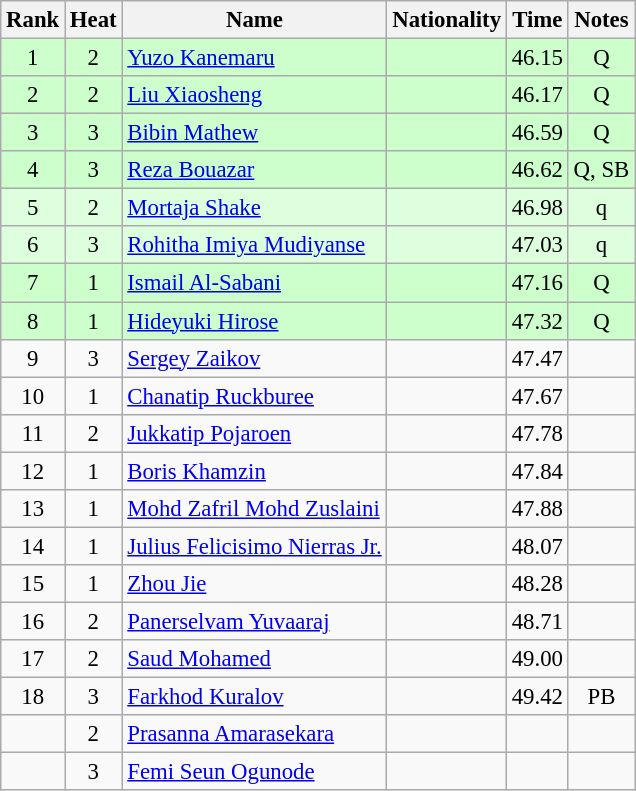<table class="wikitable sortable" style="text-align:center; font-size:95%">
<tr>
<th>Rank</th>
<th>Heat</th>
<th>Name</th>
<th>Nationality</th>
<th>Time</th>
<th>Notes</th>
</tr>
<tr bgcolor=ccffcc>
<td>1</td>
<td>2</td>
<td align=left><a href='#'>Yuzo Kanemaru</a></td>
<td align=left></td>
<td>46.15</td>
<td>Q</td>
</tr>
<tr bgcolor=ccffcc>
<td>2</td>
<td>2</td>
<td align=left><a href='#'>Liu Xiaosheng</a></td>
<td align=left></td>
<td>46.17</td>
<td>Q</td>
</tr>
<tr bgcolor=ccffcc>
<td>3</td>
<td>3</td>
<td align=left><a href='#'>Bibin Mathew</a></td>
<td align=left></td>
<td>46.59</td>
<td>Q</td>
</tr>
<tr bgcolor=ccffcc>
<td>4</td>
<td>3</td>
<td align=left><a href='#'>Reza Bouazar</a></td>
<td align=left></td>
<td>46.62</td>
<td>Q, SB</td>
</tr>
<tr bgcolor=ddffdd>
<td>5</td>
<td>2</td>
<td align=left><a href='#'>Mortaja Shake</a></td>
<td align=left></td>
<td>46.98</td>
<td>q</td>
</tr>
<tr bgcolor=ddffdd>
<td>6</td>
<td>3</td>
<td align=left><a href='#'>Rohitha Imiya Mudiyanse</a></td>
<td align=left></td>
<td>47.03</td>
<td>q</td>
</tr>
<tr bgcolor=ccffcc>
<td>7</td>
<td>1</td>
<td align=left><a href='#'>Ismail Al-Sabani</a></td>
<td align=left></td>
<td>47.16</td>
<td>Q</td>
</tr>
<tr bgcolor=ccffcc>
<td>8</td>
<td>1</td>
<td align=left><a href='#'>Hideyuki Hirose</a></td>
<td align=left></td>
<td>47.32</td>
<td>Q</td>
</tr>
<tr>
<td>9</td>
<td>3</td>
<td align=left><a href='#'>Sergey Zaikov</a></td>
<td align=left></td>
<td>47.47</td>
<td></td>
</tr>
<tr>
<td>10</td>
<td>1</td>
<td align=left><a href='#'>Chanatip Ruckburee</a></td>
<td align=left></td>
<td>47.67</td>
<td></td>
</tr>
<tr>
<td>11</td>
<td>2</td>
<td align=left><a href='#'>Jukkatip Pojaroen</a></td>
<td align=left></td>
<td>47.78</td>
<td></td>
</tr>
<tr>
<td>12</td>
<td>1</td>
<td align=left><a href='#'>Boris Khamzin</a></td>
<td align=left></td>
<td>47.84</td>
<td></td>
</tr>
<tr>
<td>13</td>
<td>1</td>
<td align=left><a href='#'>Mohd Zafril Mohd Zuslaini</a></td>
<td align=left></td>
<td>47.88</td>
<td></td>
</tr>
<tr>
<td>14</td>
<td>1</td>
<td align=left><a href='#'>Julius Felicisimo Nierras Jr.</a></td>
<td align=left></td>
<td>48.07</td>
<td></td>
</tr>
<tr>
<td>15</td>
<td>1</td>
<td align=left><a href='#'>Zhou Jie</a></td>
<td align=left></td>
<td>48.28</td>
<td></td>
</tr>
<tr>
<td>16</td>
<td>2</td>
<td align=left><a href='#'>Panerselvam Yuvaaraj</a></td>
<td align=left></td>
<td>48.71</td>
<td></td>
</tr>
<tr>
<td>17</td>
<td>2</td>
<td align=left><a href='#'>Saud Mohamed</a></td>
<td align=left></td>
<td>49.00</td>
<td></td>
</tr>
<tr>
<td>18</td>
<td>3</td>
<td align=left><a href='#'>Farkhod Kuralov</a></td>
<td align=left></td>
<td>49.42</td>
<td>PB</td>
</tr>
<tr>
<td></td>
<td>2</td>
<td align=left><a href='#'>Prasanna Amarasekara</a></td>
<td align=left></td>
<td></td>
<td></td>
</tr>
<tr>
<td></td>
<td>3</td>
<td align=left><a href='#'>Femi Seun Ogunode</a></td>
<td align=left></td>
<td></td>
<td></td>
</tr>
</table>
